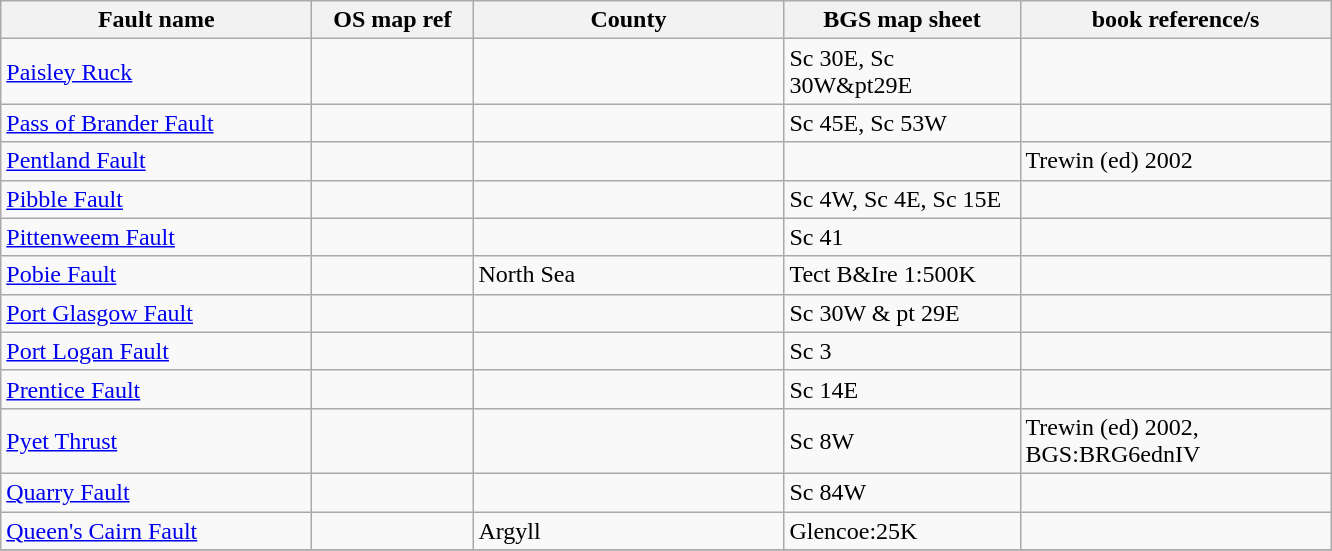<table class="wikitable">
<tr>
<th width="200pt">Fault name</th>
<th width="100pt">OS map ref</th>
<th width="200pt">County</th>
<th width="150pt">BGS map sheet</th>
<th width="200pt">book reference/s</th>
</tr>
<tr>
<td><a href='#'>Paisley Ruck</a></td>
<td></td>
<td></td>
<td>Sc 30E, Sc 30W&pt29E</td>
<td></td>
</tr>
<tr>
<td><a href='#'>Pass of Brander Fault</a></td>
<td></td>
<td></td>
<td>Sc 45E, Sc 53W</td>
<td></td>
</tr>
<tr>
<td><a href='#'>Pentland Fault</a></td>
<td></td>
<td></td>
<td></td>
<td>Trewin (ed) 2002</td>
</tr>
<tr>
<td><a href='#'>Pibble Fault</a></td>
<td></td>
<td></td>
<td>Sc 4W, Sc 4E, Sc 15E</td>
<td></td>
</tr>
<tr>
<td><a href='#'>Pittenweem Fault</a></td>
<td></td>
<td></td>
<td>Sc 41</td>
<td></td>
</tr>
<tr>
<td><a href='#'>Pobie Fault</a></td>
<td></td>
<td>North Sea</td>
<td>Tect B&Ire 1:500K</td>
<td></td>
</tr>
<tr>
<td><a href='#'>Port Glasgow Fault</a></td>
<td></td>
<td></td>
<td>Sc 30W & pt 29E</td>
<td></td>
</tr>
<tr>
<td><a href='#'>Port Logan Fault</a></td>
<td></td>
<td></td>
<td>Sc 3</td>
<td></td>
</tr>
<tr>
<td><a href='#'>Prentice Fault</a></td>
<td></td>
<td></td>
<td>Sc 14E</td>
<td></td>
</tr>
<tr>
<td><a href='#'>Pyet Thrust</a></td>
<td></td>
<td></td>
<td>Sc 8W</td>
<td>Trewin (ed) 2002, BGS:BRG6ednIV</td>
</tr>
<tr>
<td><a href='#'>Quarry Fault</a></td>
<td></td>
<td></td>
<td>Sc 84W</td>
<td></td>
</tr>
<tr>
<td><a href='#'>Queen's Cairn Fault</a></td>
<td></td>
<td>Argyll</td>
<td>Glencoe:25K</td>
<td></td>
</tr>
<tr>
</tr>
</table>
